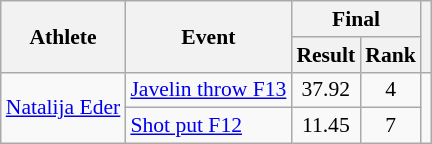<table class=wikitable style="font-size:90%">
<tr>
<th rowspan="2">Athlete</th>
<th rowspan="2">Event</th>
<th colspan="2">Final</th>
<th rowspan="2"></th>
</tr>
<tr>
<th>Result</th>
<th>Rank</th>
</tr>
<tr align=center>
<td align=left rowspan=2><a href='#'>Natalija Eder</a></td>
<td align=left><a href='#'>Javelin throw F13</a></td>
<td>37.92</td>
<td>4</td>
<td rowspan="2"></td>
</tr>
<tr align=center>
<td align=left><a href='#'>Shot put F12</a></td>
<td>11.45</td>
<td>7</td>
</tr>
</table>
